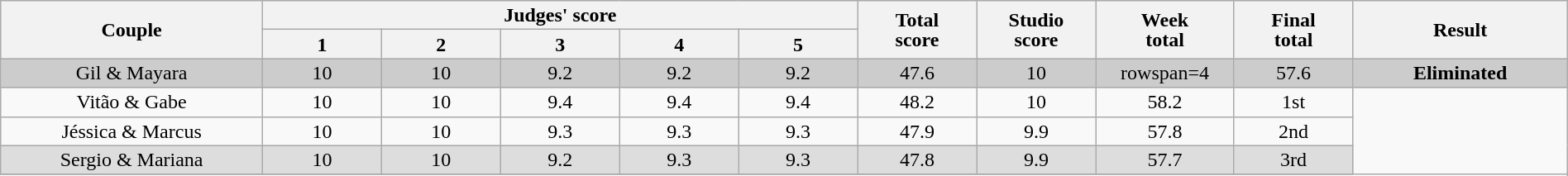<table class="wikitable" style="font-size:100%; line-height:16px; text-align:center" width="100%">
<tr>
<th rowspan=2 width="11.0%">Couple</th>
<th colspan=5 width="25.0%">Judges' score</th>
<th rowspan=2 width="05.0%">Total<br>score</th>
<th rowspan=2 width="05.0%">Studio<br>score</th>
<th rowspan=2 width="05.0%">Week<br>total</th>
<th rowspan=2 width="05.0%">Final<br>total</th>
<th rowspan=2 width="09.0%">Result</th>
</tr>
<tr>
<th width="05.0%">1</th>
<th width="05.0%">2</th>
<th width="05.0%">3</th>
<th width="05.0%">4</th>
<th width="05.0%">5</th>
</tr>
<tr bgcolor="CCCCCC">
<td>Gil & Mayara</td>
<td>10</td>
<td>10</td>
<td>9.2</td>
<td>9.2</td>
<td>9.2</td>
<td>47.6</td>
<td>10</td>
<td>rowspan=4 </td>
<td>57.6</td>
<td><strong>Eliminated</strong></td>
</tr>
<tr>
<td>Vitão & Gabe</td>
<td>10</td>
<td>10</td>
<td>9.4</td>
<td>9.4</td>
<td>9.4</td>
<td>48.2</td>
<td>10</td>
<td>58.2</td>
<td>1st</td>
</tr>
<tr>
<td>Jéssica & Marcus</td>
<td>10</td>
<td>10</td>
<td>9.3</td>
<td>9.3</td>
<td>9.3</td>
<td>47.9</td>
<td>9.9</td>
<td>57.8</td>
<td>2nd</td>
</tr>
<tr bgcolor=DDDDDD>
<td>Sergio & Mariana</td>
<td>10</td>
<td>10</td>
<td>9.2</td>
<td>9.3</td>
<td>9.3</td>
<td>47.8</td>
<td>9.9</td>
<td>57.7</td>
<td>3rd</td>
</tr>
<tr>
</tr>
</table>
